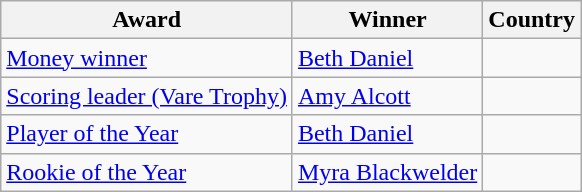<table class="wikitable">
<tr>
<th>Award</th>
<th>Winner</th>
<th>Country</th>
</tr>
<tr>
<td><a href='#'>Money winner</a></td>
<td><a href='#'>Beth Daniel</a></td>
<td></td>
</tr>
<tr>
<td><a href='#'>Scoring leader (Vare Trophy)</a></td>
<td><a href='#'>Amy Alcott</a></td>
<td></td>
</tr>
<tr>
<td><a href='#'>Player of the Year</a></td>
<td><a href='#'>Beth Daniel</a></td>
<td></td>
</tr>
<tr>
<td><a href='#'>Rookie of the Year</a></td>
<td><a href='#'>Myra Blackwelder</a></td>
<td></td>
</tr>
</table>
